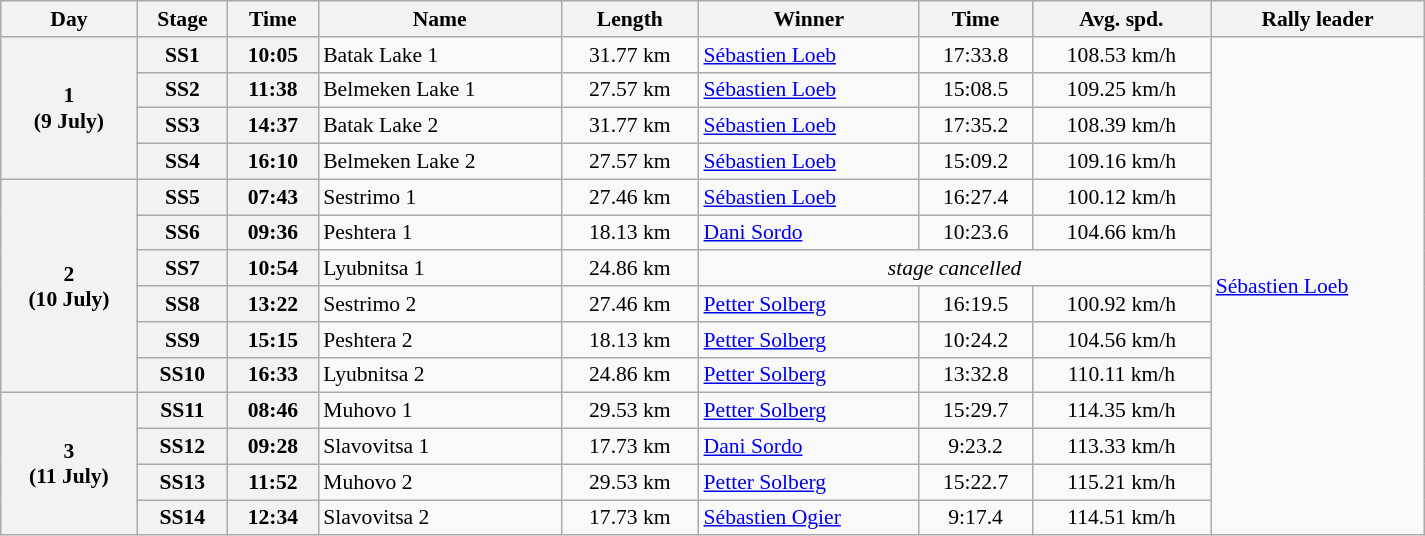<table class="wikitable" width=100% style="text-align: center; font-size: 90%; max-width: 950px;">
<tr>
<th>Day</th>
<th>Stage</th>
<th>Time</th>
<th>Name</th>
<th>Length</th>
<th>Winner</th>
<th>Time</th>
<th>Avg. spd.</th>
<th>Rally leader</th>
</tr>
<tr>
<th rowspan=4>1<br>(9 July)</th>
<th>SS1</th>
<th>10:05</th>
<td align=left>Batak Lake 1</td>
<td>31.77 km</td>
<td align=left> <a href='#'>Sébastien Loeb</a></td>
<td>17:33.8</td>
<td>108.53 km/h</td>
<td align=left rowspan=14> <a href='#'>Sébastien Loeb</a></td>
</tr>
<tr>
<th>SS2</th>
<th>11:38</th>
<td align=left>Belmeken Lake 1</td>
<td>27.57 km</td>
<td align=left> <a href='#'>Sébastien Loeb</a></td>
<td>15:08.5</td>
<td>109.25 km/h</td>
</tr>
<tr>
<th>SS3</th>
<th>14:37</th>
<td align=left>Batak Lake 2</td>
<td>31.77 km</td>
<td align=left> <a href='#'>Sébastien Loeb</a></td>
<td>17:35.2</td>
<td>108.39 km/h</td>
</tr>
<tr>
<th>SS4</th>
<th>16:10</th>
<td align=left>Belmeken Lake 2</td>
<td>27.57 km</td>
<td align=left> <a href='#'>Sébastien Loeb</a></td>
<td>15:09.2</td>
<td>109.16 km/h</td>
</tr>
<tr>
<th rowspan=6>2<br>(10 July)</th>
<th>SS5</th>
<th>07:43</th>
<td align=left>Sestrimo 1</td>
<td>27.46 km</td>
<td align=left> <a href='#'>Sébastien Loeb</a></td>
<td>16:27.4</td>
<td>100.12 km/h</td>
</tr>
<tr>
<th>SS6</th>
<th>09:36</th>
<td align=left>Peshtera 1</td>
<td>18.13 km</td>
<td align=left> <a href='#'>Dani Sordo</a></td>
<td>10:23.6</td>
<td>104.66 km/h</td>
</tr>
<tr>
<th>SS7</th>
<th>10:54</th>
<td align=left>Lyubnitsa 1</td>
<td>24.86 km</td>
<td align=center colspan=3><em>stage cancelled</em></td>
</tr>
<tr>
<th>SS8</th>
<th>13:22</th>
<td align=left>Sestrimo 2</td>
<td>27.46 km</td>
<td align=left> <a href='#'>Petter Solberg</a></td>
<td>16:19.5</td>
<td>100.92 km/h</td>
</tr>
<tr>
<th>SS9</th>
<th>15:15</th>
<td align=left>Peshtera 2</td>
<td>18.13 km</td>
<td align=left> <a href='#'>Petter Solberg</a></td>
<td>10:24.2</td>
<td>104.56 km/h</td>
</tr>
<tr>
<th>SS10</th>
<th>16:33</th>
<td align=left>Lyubnitsa 2</td>
<td>24.86 km</td>
<td align=left> <a href='#'>Petter Solberg</a></td>
<td>13:32.8</td>
<td>110.11 km/h</td>
</tr>
<tr>
<th rowspan=4>3<br>(11 July)</th>
<th>SS11</th>
<th>08:46</th>
<td align=left>Muhovo 1</td>
<td>29.53 km</td>
<td align=left> <a href='#'>Petter Solberg</a></td>
<td>15:29.7</td>
<td>114.35 km/h</td>
</tr>
<tr>
<th>SS12</th>
<th>09:28</th>
<td align=left>Slavovitsa 1</td>
<td>17.73 km</td>
<td align=left> <a href='#'>Dani Sordo</a></td>
<td>9:23.2</td>
<td>113.33 km/h</td>
</tr>
<tr>
<th>SS13</th>
<th>11:52</th>
<td align=left>Muhovo 2</td>
<td>29.53 km</td>
<td align=left> <a href='#'>Petter Solberg</a></td>
<td>15:22.7</td>
<td>115.21 km/h</td>
</tr>
<tr>
<th>SS14</th>
<th>12:34</th>
<td align=left>Slavovitsa 2</td>
<td>17.73 km</td>
<td align=left> <a href='#'>Sébastien Ogier</a></td>
<td>9:17.4</td>
<td>114.51 km/h</td>
</tr>
</table>
